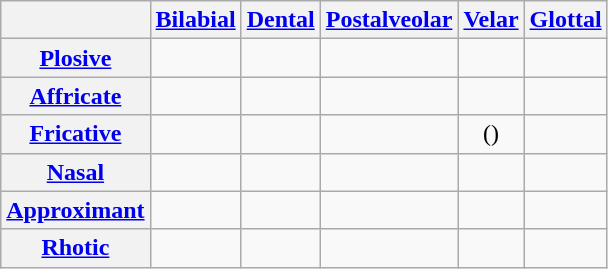<table class="wikitable" style="text-align:center;">
<tr>
<th></th>
<th><a href='#'>Bilabial</a></th>
<th><a href='#'>Dental</a></th>
<th><a href='#'>Postalveolar</a></th>
<th><a href='#'>Velar</a></th>
<th><a href='#'>Glottal</a></th>
</tr>
<tr>
<th><a href='#'>Plosive</a></th>
<td></td>
<td></td>
<td></td>
<td></td>
<td></td>
</tr>
<tr>
<th><a href='#'>Affricate</a></th>
<td></td>
<td></td>
<td></td>
<td></td>
<td></td>
</tr>
<tr>
<th><a href='#'>Fricative</a></th>
<td></td>
<td></td>
<td></td>
<td>()</td>
<td></td>
</tr>
<tr>
<th><a href='#'>Nasal</a></th>
<td></td>
<td></td>
<td></td>
<td></td>
<td></td>
</tr>
<tr>
<th><a href='#'>Approximant</a></th>
<td></td>
<td></td>
<td></td>
<td></td>
<td></td>
</tr>
<tr>
<th><a href='#'>Rhotic</a></th>
<td></td>
<td></td>
<td></td>
<td></td>
<td></td>
</tr>
</table>
